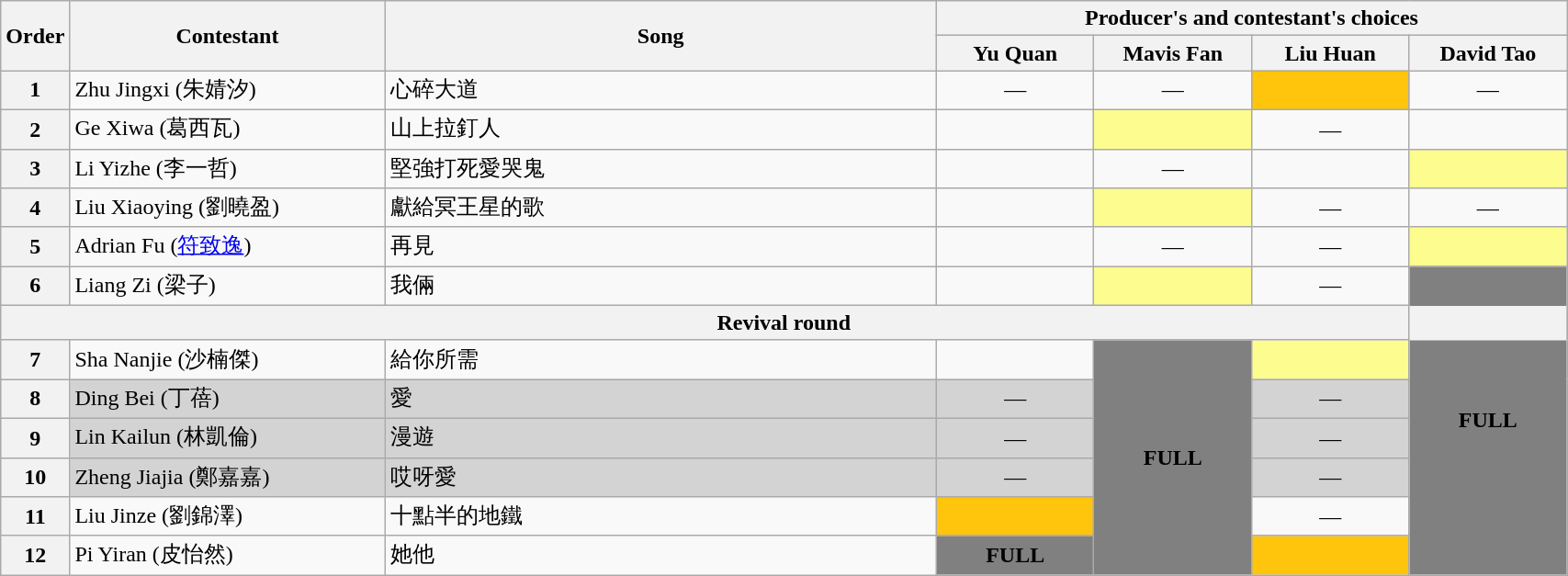<table class="wikitable" style="width:90%;">
<tr>
<th rowspan="2" width="1%">Order</th>
<th rowspan="2" width="20%">Contestant</th>
<th rowspan="2" width="35%">Song</th>
<th colspan="4" width="40%">Producer's and contestant's choices</th>
</tr>
<tr>
<th width="10%"><strong>Yu Quan</strong></th>
<th width="10%"><strong>Mavis Fan</strong></th>
<th width="10%"><strong>Liu Huan</strong></th>
<th width="10%"><strong>David Tao</strong></th>
</tr>
<tr>
<th>1</th>
<td>Zhu Jingxi (朱婧汐)<br></td>
<td>心碎大道<br></td>
<td style="text-align:center;">—</td>
<td style="text-align:center;">—</td>
<td style="background:#FFC40C;text-align:center;"></td>
<td style="text-align:center;">—</td>
</tr>
<tr>
<th>2</th>
<td>Ge Xiwa (葛西瓦)<br></td>
<td>山上拉釘人<br></td>
<td style="text-align:center;"></td>
<td style="background:#FDFC8F;text-align:center;"></td>
<td style="text-align:center;">—</td>
<td style="text-align:center;"></td>
</tr>
<tr>
<th>3</th>
<td>Li Yizhe (李一哲)<br></td>
<td>堅強打死愛哭鬼<br></td>
<td style="text-align:center;"></td>
<td style="text-align:center;">—</td>
<td style="text-align:center;"></td>
<td style="background:#FDFC8F;text-align:center;"></td>
</tr>
<tr>
<th>4</th>
<td>Liu Xiaoying (劉曉盈)<br></td>
<td>獻給冥王星的歌<br></td>
<td style="text-align:center;"></td>
<td style="background:#FDFC8F;text-align:center;"></td>
<td style="text-align:center;">—</td>
<td style="text-align:center;">—</td>
</tr>
<tr>
<th>5</th>
<td>Adrian Fu (<a href='#'>符致逸</a>)<br></td>
<td>再見<br></td>
<td style="text-align:center;"></td>
<td style="text-align:center;">—</td>
<td style="text-align:center;">—</td>
<td style="background:#FDFC8F;text-align:center;"></td>
</tr>
<tr>
<th>6</th>
<td>Liang Zi (梁子)<br></td>
<td>我倆<br></td>
<td style="text-align:center;"></td>
<td style="background:#FDFC8F;text-align:center;"></td>
<td style="text-align:center;">—</td>
<td rowspan="8" style="background:grey;text-align:center;"><strong>FULL</strong></td>
</tr>
<tr>
<th colspan=7>Revival round</th>
</tr>
<tr>
<th>7</th>
<td>Sha Nanjie (沙楠傑)<br></td>
<td>給你所需<br></td>
<td style="text-align:center;"></td>
<td rowspan="6" style="background:grey;text-align:center;"><strong>FULL</strong></td>
<td style="background:#FDFC8F;text-align:center;"></td>
</tr>
<tr bgcolor=lightgrey>
<th>8</th>
<td>Ding Bei (丁蓓)<br></td>
<td>愛<br></td>
<td style="text-align:center;">—</td>
<td style="text-align:center;">—</td>
</tr>
<tr bgcolor=lightgrey>
<th>9</th>
<td>Lin Kailun (林凱倫)<br></td>
<td>漫遊<br></td>
<td style="text-align:center;">—</td>
<td style="text-align:center;">—</td>
</tr>
<tr bgcolor=lightgrey>
<th>10</th>
<td>Zheng Jiajia (鄭嘉嘉)<br></td>
<td>哎呀愛<br></td>
<td style="text-align:center;">—</td>
<td style="text-align:center;">—</td>
</tr>
<tr>
<th>11</th>
<td>Liu Jinze (劉錦澤)<br></td>
<td>十點半的地鐵<br></td>
<td style="background:#FFC40C;text-align:center;"></td>
<td style="text-align:center;">—</td>
</tr>
<tr>
<th>12</th>
<td>Pi Yiran (皮怡然)<br></td>
<td>她他<br></td>
<td style="background:grey;text-align:center;"><strong>FULL</strong></td>
<td style="background:#FFC40C;text-align:center;"></td>
</tr>
</table>
